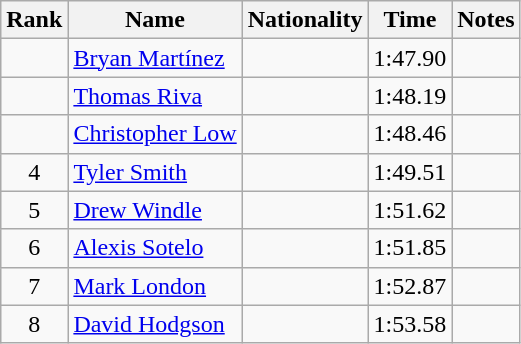<table class="wikitable sortable" style="text-align:center">
<tr>
<th>Rank</th>
<th>Name</th>
<th>Nationality</th>
<th>Time</th>
<th>Notes</th>
</tr>
<tr>
<td></td>
<td align=left><a href='#'>Bryan Martínez</a></td>
<td align=left></td>
<td>1:47.90</td>
<td></td>
</tr>
<tr>
<td></td>
<td align=left><a href='#'>Thomas Riva</a></td>
<td align=left></td>
<td>1:48.19</td>
<td></td>
</tr>
<tr>
<td></td>
<td align=left><a href='#'>Christopher Low</a></td>
<td align=left></td>
<td>1:48.46</td>
<td></td>
</tr>
<tr>
<td>4</td>
<td align=left><a href='#'>Tyler Smith</a></td>
<td align=left></td>
<td>1:49.51</td>
<td></td>
</tr>
<tr>
<td>5</td>
<td align=left><a href='#'>Drew Windle</a></td>
<td align=left></td>
<td>1:51.62</td>
<td></td>
</tr>
<tr>
<td>6</td>
<td align=left><a href='#'>Alexis Sotelo</a></td>
<td align=left></td>
<td>1:51.85</td>
<td></td>
</tr>
<tr>
<td>7</td>
<td align=left><a href='#'>Mark London</a></td>
<td align=left></td>
<td>1:52.87</td>
<td></td>
</tr>
<tr>
<td>8</td>
<td align=left><a href='#'>David Hodgson</a></td>
<td align=left></td>
<td>1:53.58</td>
<td></td>
</tr>
</table>
